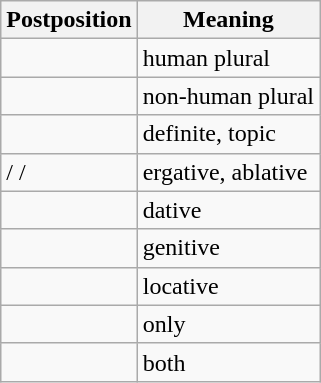<table class="wikitable">
<tr>
<th>Postposition</th>
<th>Meaning</th>
</tr>
<tr>
<td> </td>
<td>human plural</td>
</tr>
<tr>
<td> </td>
<td>non-human plural</td>
</tr>
<tr>
<td> </td>
<td>definite, topic</td>
</tr>
<tr>
<td>/ /</td>
<td>ergative, ablative</td>
</tr>
<tr>
<td> </td>
<td>dative</td>
</tr>
<tr>
<td> </td>
<td>genitive</td>
</tr>
<tr>
<td> </td>
<td>locative</td>
</tr>
<tr>
<td> </td>
<td>only</td>
</tr>
<tr>
<td> </td>
<td>both</td>
</tr>
</table>
